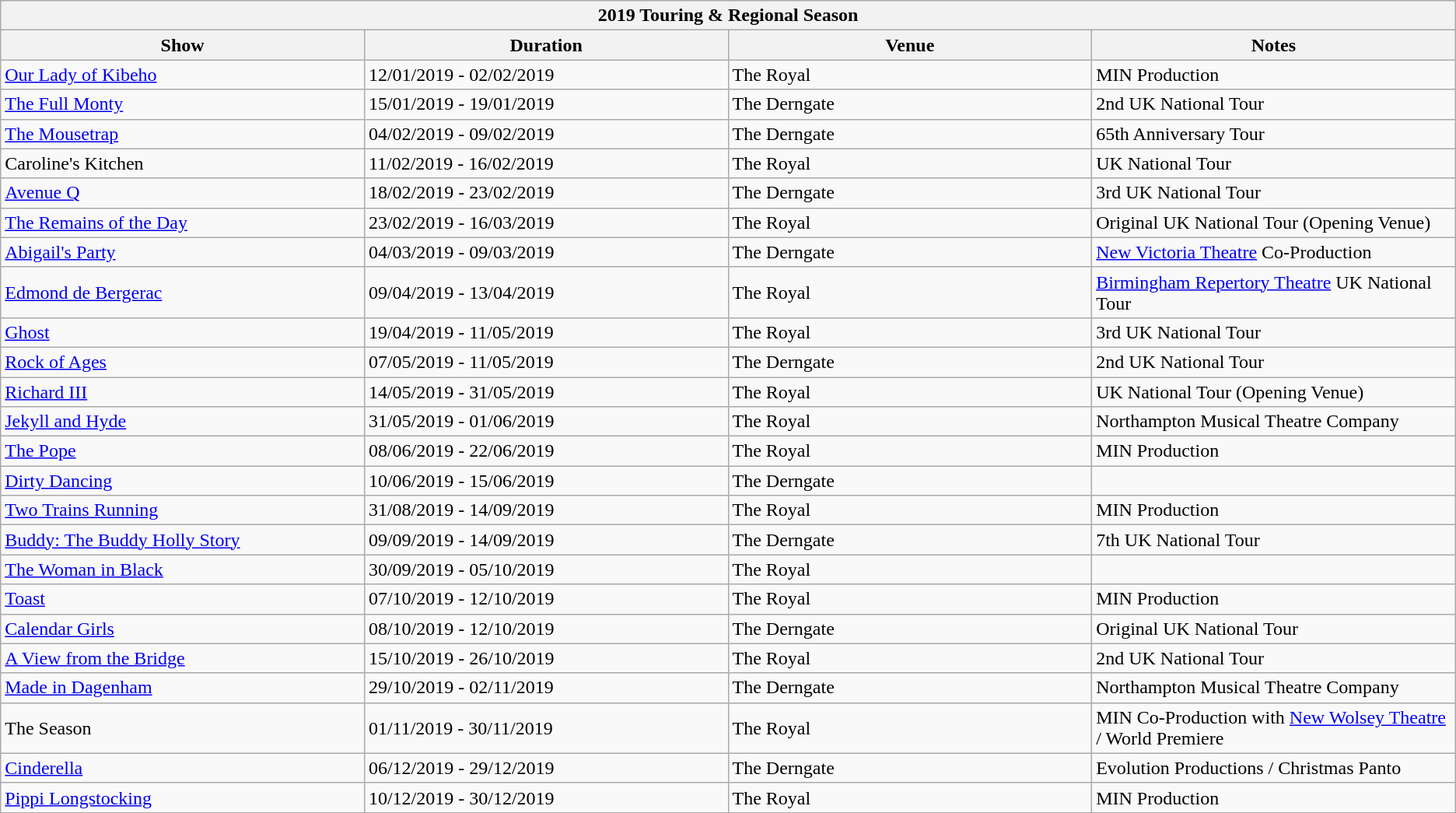<table class="wikitable collapsible autocollapse">
<tr>
<th colspan="4">2019 Touring & Regional Season </th>
</tr>
<tr>
<th width="10%">Show</th>
<th width="10%">Duration</th>
<th width="10%">Venue</th>
<th width="10%">Notes</th>
</tr>
<tr>
<td><a href='#'>Our Lady of Kibeho</a></td>
<td>12/01/2019 - 02/02/2019</td>
<td>The Royal</td>
<td>MIN Production</td>
</tr>
<tr>
<td><a href='#'>The Full Monty</a></td>
<td>15/01/2019 - 19/01/2019</td>
<td>The Derngate</td>
<td>2nd UK National Tour</td>
</tr>
<tr>
<td><a href='#'>The Mousetrap</a></td>
<td>04/02/2019 - 09/02/2019</td>
<td>The Derngate</td>
<td>65th Anniversary Tour</td>
</tr>
<tr>
<td>Caroline's Kitchen</td>
<td>11/02/2019 - 16/02/2019</td>
<td>The Royal</td>
<td>UK National Tour</td>
</tr>
<tr>
<td><a href='#'>Avenue Q</a></td>
<td>18/02/2019 - 23/02/2019</td>
<td>The Derngate</td>
<td>3rd UK National Tour</td>
</tr>
<tr>
<td><a href='#'>The Remains of the Day</a></td>
<td>23/02/2019 - 16/03/2019</td>
<td>The Royal</td>
<td>Original UK National Tour (Opening Venue)</td>
</tr>
<tr>
<td><a href='#'>Abigail's Party</a></td>
<td>04/03/2019 - 09/03/2019</td>
<td>The Derngate</td>
<td><a href='#'>New Victoria Theatre</a> Co-Production</td>
</tr>
<tr>
<td><a href='#'>Edmond de Bergerac</a></td>
<td>09/04/2019 - 13/04/2019</td>
<td>The Royal</td>
<td><a href='#'>Birmingham Repertory Theatre</a> UK National Tour</td>
</tr>
<tr>
<td><a href='#'>Ghost</a></td>
<td>19/04/2019 - 11/05/2019</td>
<td>The Royal</td>
<td>3rd UK National Tour</td>
</tr>
<tr>
<td><a href='#'>Rock of Ages</a></td>
<td>07/05/2019 - 11/05/2019</td>
<td>The Derngate</td>
<td>2nd UK National Tour</td>
</tr>
<tr>
<td><a href='#'>Richard III</a></td>
<td>14/05/2019 - 31/05/2019</td>
<td>The Royal</td>
<td>UK National Tour (Opening Venue)</td>
</tr>
<tr>
<td><a href='#'>Jekyll and Hyde</a></td>
<td>31/05/2019 - 01/06/2019</td>
<td>The Royal</td>
<td>Northampton Musical Theatre Company</td>
</tr>
<tr>
<td><a href='#'>The Pope</a></td>
<td>08/06/2019 - 22/06/2019</td>
<td>The Royal</td>
<td>MIN Production</td>
</tr>
<tr>
<td><a href='#'>Dirty Dancing</a></td>
<td>10/06/2019 - 15/06/2019</td>
<td>The Derngate</td>
<td></td>
</tr>
<tr>
<td><a href='#'>Two Trains Running</a></td>
<td>31/08/2019 - 14/09/2019</td>
<td>The Royal</td>
<td>MIN Production</td>
</tr>
<tr>
<td><a href='#'>Buddy: The Buddy Holly Story</a></td>
<td>09/09/2019 - 14/09/2019</td>
<td>The Derngate</td>
<td>7th UK National Tour</td>
</tr>
<tr>
<td><a href='#'>The Woman in Black</a></td>
<td>30/09/2019 - 05/10/2019</td>
<td>The Royal</td>
<td></td>
</tr>
<tr>
<td><a href='#'>Toast</a></td>
<td>07/10/2019 - 12/10/2019</td>
<td>The Royal</td>
<td>MIN Production</td>
</tr>
<tr>
<td><a href='#'>Calendar Girls</a></td>
<td>08/10/2019 - 12/10/2019</td>
<td>The Derngate</td>
<td>Original UK National Tour</td>
</tr>
<tr>
<td><a href='#'>A View from the Bridge</a></td>
<td>15/10/2019 - 26/10/2019</td>
<td>The Royal</td>
<td>2nd UK National Tour</td>
</tr>
<tr>
<td><a href='#'>Made in Dagenham</a></td>
<td>29/10/2019 - 02/11/2019</td>
<td>The Derngate</td>
<td>Northampton Musical Theatre Company</td>
</tr>
<tr>
<td>The Season</td>
<td>01/11/2019 - 30/11/2019</td>
<td>The Royal</td>
<td>MIN Co-Production with <a href='#'>New Wolsey Theatre</a> / World Premiere</td>
</tr>
<tr>
<td><a href='#'>Cinderella</a></td>
<td>06/12/2019 - 29/12/2019</td>
<td>The Derngate</td>
<td>Evolution Productions / Christmas Panto</td>
</tr>
<tr>
<td><a href='#'>Pippi Longstocking</a></td>
<td>10/12/2019 - 30/12/2019</td>
<td>The Royal</td>
<td>MIN Production</td>
</tr>
</table>
